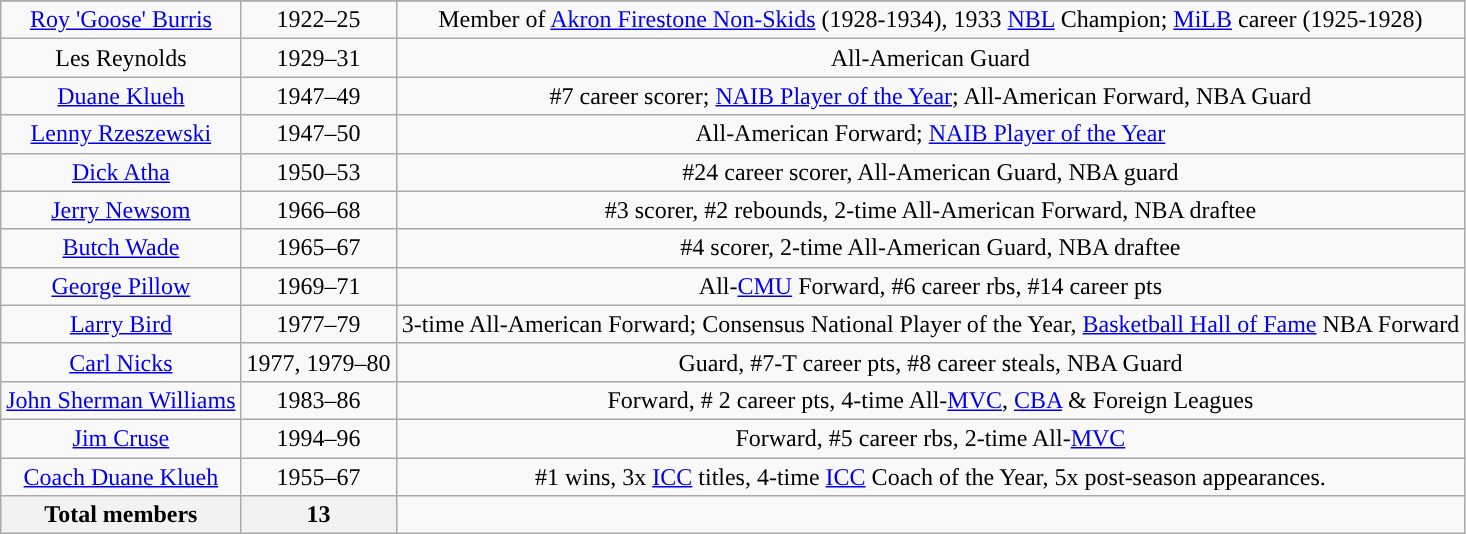<table class="wikitable" style="text-align:center">
<tr>
</tr>
<tr>
<td><a href='#'>Roy 'Goose' Burris</a></td>
<td>1922–25</td>
<td>Member of <a href='#'>Akron Firestone Non-Skids</a> (1928-1934), 1933 <a href='#'>NBL</a> Champion; <a href='#'>MiLB</a> career (1925-1928)</td>
</tr>
<tr>
<td>Les Reynolds</td>
<td>1929–31</td>
<td>All-American Guard</td>
</tr>
<tr>
<td><a href='#'>Duane Klueh</a></td>
<td>1947–49</td>
<td>#7 career scorer; <a href='#'>NAIB Player of the Year</a>; All-American Forward, NBA Guard</td>
</tr>
<tr>
<td><a href='#'>Lenny Rzeszewski</a></td>
<td>1947–50</td>
<td>All-American Forward; <a href='#'>NAIB Player of the Year</a></td>
</tr>
<tr>
<td><a href='#'>Dick Atha</a></td>
<td>1950–53</td>
<td>#24 career scorer, All-American Guard, NBA guard</td>
</tr>
<tr>
<td><a href='#'>Jerry Newsom</a></td>
<td>1966–68</td>
<td>#3 scorer, #2 rebounds, 2-time All-American Forward, NBA draftee</td>
</tr>
<tr>
<td><a href='#'>Butch Wade</a></td>
<td>1965–67</td>
<td>#4 scorer, 2-time All-American Guard, NBA draftee</td>
</tr>
<tr>
<td><a href='#'>George Pillow</a></td>
<td>1969–71</td>
<td>All-<a href='#'>CMU</a> Forward, #6 career rbs, #14 career pts</td>
</tr>
<tr>
<td><a href='#'>Larry Bird</a></td>
<td>1977–79</td>
<td>3-time All-American Forward; Consensus National Player of the Year, <a href='#'>Basketball Hall of Fame</a> NBA Forward</td>
</tr>
<tr>
<td><a href='#'>Carl Nicks</a></td>
<td>1977, 1979–80</td>
<td>Guard, #7-T career pts, #8 career steals, NBA Guard</td>
</tr>
<tr>
<td><a href='#'>John Sherman Williams</a></td>
<td>1983–86</td>
<td>Forward, # 2 career pts, 4-time All-<a href='#'>MVC</a>, <a href='#'>CBA</a> & Foreign Leagues</td>
</tr>
<tr>
<td><a href='#'>Jim Cruse</a></td>
<td>1994–96</td>
<td>Forward, #5 career rbs, 2-time All-<a href='#'>MVC</a></td>
</tr>
<tr>
<td><a href='#'>Coach Duane Klueh</a></td>
<td>1955–67</td>
<td>#1 wins, 3x <a href='#'>ICC</a> titles, 4-time <a href='#'>ICC</a> Coach of the Year, 5x post-season appearances.</td>
</tr>
<tr>
<th>Total members</th>
<th>13</th>
</tr>
</table>
